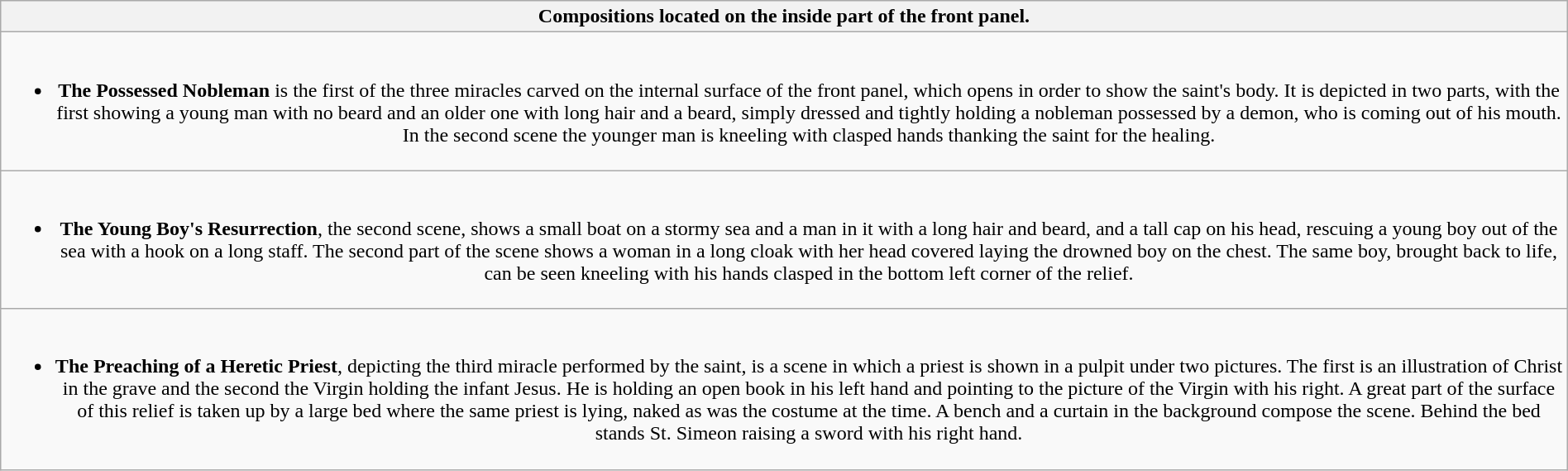<table class="wikitable" style="width:100%">
<tr>
<th><strong>Compositions located on the inside part of the front panel.</strong></th>
</tr>
<tr>
<td align="center"><br><ul><li><strong>The Possessed Nobleman</strong> is the first of the three miracles carved on the internal surface of the front panel, which opens in order to show the saint's body. It is depicted in two parts, with the first showing a young man with no beard and an older one with long hair and a beard, simply dressed and tightly holding a nobleman possessed by a demon, who is coming out of his mouth. In the second scene the younger man is kneeling with clasped hands thanking the saint for the healing.</li></ul></td>
</tr>
<tr>
<td align="center"><br><ul><li><strong>The Young Boy's Resurrection</strong>, the second scene, shows a small boat on a stormy sea and a man in it with a long hair and beard, and a tall cap on his head, rescuing a young boy out of the sea with a hook on a long staff. The second part of the scene shows a woman in a long cloak with her head covered laying the drowned boy on the chest. The same boy, brought back to life, can be seen kneeling with his hands clasped in the bottom left corner of the relief.</li></ul></td>
</tr>
<tr>
<td align="center"><br><ul><li><strong>The Preaching of a Heretic Priest</strong>, depicting the third miracle performed by the saint, is a scene in which a priest is shown in a pulpit under two pictures. The first is an illustration of Christ in the grave and the second the Virgin holding the infant Jesus. He is holding an open book in his left hand and pointing to the picture of the Virgin with his right. A great part of the surface of this relief is taken up by a large bed where the same priest is lying, naked as was the costume at the time. A bench and a curtain in the background compose the scene. Behind the bed stands St. Simeon raising a sword with his right hand.</li></ul></td>
</tr>
</table>
